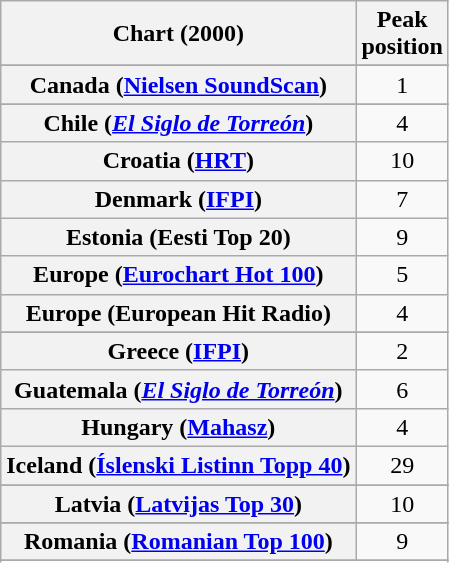<table class="wikitable sortable plainrowheaders" style="text-align:center">
<tr>
<th scope="col">Chart (2000)</th>
<th scope="col">Peak<br>position</th>
</tr>
<tr>
</tr>
<tr>
</tr>
<tr>
</tr>
<tr>
</tr>
<tr>
</tr>
<tr>
<th scope="row">Canada (<a href='#'>Nielsen SoundScan</a>)</th>
<td>1</td>
</tr>
<tr>
</tr>
<tr>
</tr>
<tr>
<th scope="row">Chile (<em><a href='#'>El Siglo de Torreón</a></em>)</th>
<td>4</td>
</tr>
<tr>
<th scope="row">Croatia (<a href='#'>HRT</a>)</th>
<td>10</td>
</tr>
<tr>
<th scope="row">Denmark (<a href='#'>IFPI</a>)</th>
<td>7</td>
</tr>
<tr>
<th scope="row">Estonia (Eesti Top 20)</th>
<td>9</td>
</tr>
<tr>
<th scope="row">Europe (<a href='#'>Eurochart Hot 100</a>)</th>
<td>5</td>
</tr>
<tr>
<th scope="row">Europe (European Hit Radio)</th>
<td style="text-align:center;">4</td>
</tr>
<tr>
</tr>
<tr>
</tr>
<tr>
</tr>
<tr>
<th scope="row">Greece (<a href='#'>IFPI</a>)</th>
<td>2</td>
</tr>
<tr>
<th scope="row">Guatemala (<em><a href='#'>El Siglo de Torreón</a></em>)</th>
<td>6</td>
</tr>
<tr>
<th scope="row">Hungary (<a href='#'>Mahasz</a>)</th>
<td>4</td>
</tr>
<tr>
<th scope="row">Iceland (<a href='#'>Íslenski Listinn Topp 40</a>)</th>
<td>29</td>
</tr>
<tr>
</tr>
<tr>
</tr>
<tr>
<th scope="row">Latvia (<a href='#'>Latvijas Top 30</a>)</th>
<td>10</td>
</tr>
<tr>
</tr>
<tr>
</tr>
<tr>
</tr>
<tr>
</tr>
<tr>
<th scope="row">Romania (<a href='#'>Romanian Top 100</a>)</th>
<td>9</td>
</tr>
<tr>
</tr>
<tr>
</tr>
<tr>
</tr>
<tr>
</tr>
<tr>
</tr>
<tr>
</tr>
<tr>
</tr>
<tr>
</tr>
<tr>
</tr>
<tr>
</tr>
<tr>
</tr>
</table>
